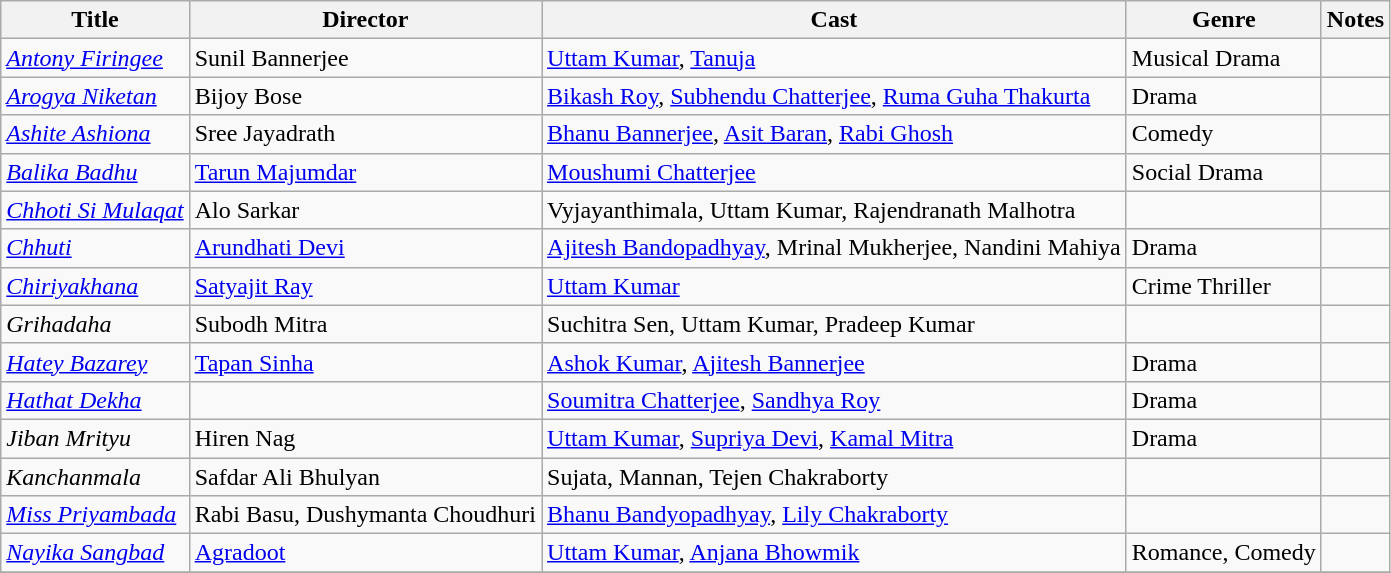<table class="wikitable sortable" border="0">
<tr>
<th>Title</th>
<th>Director</th>
<th>Cast</th>
<th>Genre</th>
<th>Notes</th>
</tr>
<tr>
<td><em><a href='#'>Antony Firingee</a></em></td>
<td>Sunil Bannerjee</td>
<td><a href='#'>Uttam Kumar</a>, <a href='#'>Tanuja</a></td>
<td>Musical Drama</td>
<td></td>
</tr>
<tr>
<td><em><a href='#'>Arogya Niketan</a></em></td>
<td>Bijoy Bose</td>
<td><a href='#'>Bikash Roy</a>, <a href='#'>Subhendu Chatterjee</a>, <a href='#'>Ruma Guha Thakurta</a></td>
<td>Drama</td>
<td></td>
</tr>
<tr>
<td><em><a href='#'>Ashite Ashiona</a></em></td>
<td>Sree Jayadrath</td>
<td><a href='#'>Bhanu Bannerjee</a>, <a href='#'>Asit Baran</a>, <a href='#'>Rabi Ghosh</a></td>
<td>Comedy</td>
<td></td>
</tr>
<tr>
<td><em><a href='#'>Balika Badhu</a></em></td>
<td><a href='#'>Tarun Majumdar</a></td>
<td><a href='#'>Moushumi Chatterjee</a></td>
<td>Social Drama</td>
<td></td>
</tr>
<tr>
<td><em><a href='#'>Chhoti Si Mulaqat</a></em></td>
<td>Alo Sarkar</td>
<td>Vyjayanthimala, Uttam Kumar, Rajendranath Malhotra</td>
<td></td>
<td></td>
</tr>
<tr>
<td><em><a href='#'>Chhuti</a></em></td>
<td><a href='#'>Arundhati Devi</a></td>
<td><a href='#'>Ajitesh Bandopadhyay</a>, Mrinal Mukherjee, Nandini Mahiya</td>
<td>Drama</td>
<td></td>
</tr>
<tr>
<td><em><a href='#'>Chiriyakhana</a></em></td>
<td><a href='#'>Satyajit Ray</a></td>
<td><a href='#'>Uttam Kumar</a></td>
<td>Crime Thriller</td>
<td></td>
</tr>
<tr>
<td><em>Grihadaha</em></td>
<td>Subodh Mitra</td>
<td>Suchitra Sen, Uttam Kumar, Pradeep Kumar</td>
<td></td>
<td></td>
</tr>
<tr>
<td><em><a href='#'>Hatey Bazarey</a></em></td>
<td><a href='#'>Tapan Sinha</a></td>
<td><a href='#'>Ashok Kumar</a>, <a href='#'>Ajitesh Bannerjee</a></td>
<td>Drama</td>
<td></td>
</tr>
<tr>
<td><em><a href='#'>Hathat Dekha</a></em></td>
<td></td>
<td><a href='#'>Soumitra Chatterjee</a>, <a href='#'>Sandhya Roy</a></td>
<td>Drama</td>
<td></td>
</tr>
<tr>
<td><em>Jiban Mrityu</em></td>
<td>Hiren Nag</td>
<td><a href='#'>Uttam Kumar</a>, <a href='#'>Supriya Devi</a>, <a href='#'>Kamal Mitra</a></td>
<td>Drama</td>
<td></td>
</tr>
<tr>
<td><em>Kanchanmala</em></td>
<td>Safdar Ali Bhulyan</td>
<td>Sujata, Mannan, Tejen Chakraborty</td>
<td></td>
<td></td>
</tr>
<tr>
<td><em><a href='#'>Miss Priyambada</a></em></td>
<td>Rabi Basu, Dushymanta Choudhuri</td>
<td><a href='#'>Bhanu Bandyopadhyay</a>, <a href='#'>Lily Chakraborty</a></td>
<td></td>
<td></td>
</tr>
<tr>
<td><em><a href='#'>Nayika Sangbad</a></em></td>
<td><a href='#'>Agradoot</a></td>
<td><a href='#'>Uttam Kumar</a>, <a href='#'>Anjana Bhowmik</a></td>
<td>Romance, Comedy</td>
<td></td>
</tr>
<tr>
</tr>
</table>
